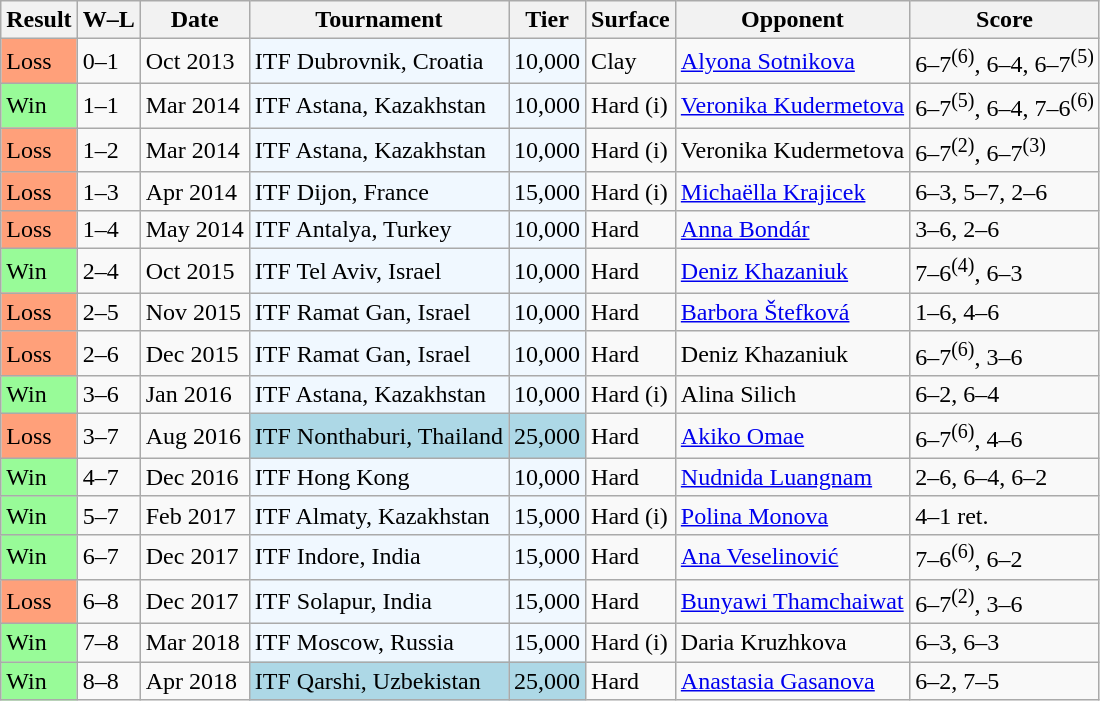<table class="sortable wikitable">
<tr>
<th>Result</th>
<th class="unsortable">W–L</th>
<th>Date</th>
<th>Tournament</th>
<th>Tier</th>
<th>Surface</th>
<th>Opponent</th>
<th class="unsortable">Score</th>
</tr>
<tr>
<td style="background:#ffa07a;">Loss</td>
<td>0–1</td>
<td>Oct 2013</td>
<td style="background:#f0f8ff;">ITF Dubrovnik, Croatia</td>
<td style="background:#f0f8ff;">10,000</td>
<td>Clay</td>
<td> <a href='#'>Alyona Sotnikova</a></td>
<td>6–7<sup>(6)</sup>, 6–4, 6–7<sup>(5)</sup></td>
</tr>
<tr>
<td style="background:#98fb98;">Win</td>
<td>1–1</td>
<td>Mar 2014</td>
<td style="background:#f0f8ff;">ITF Astana, Kazakhstan</td>
<td style="background:#f0f8ff;">10,000</td>
<td>Hard (i)</td>
<td> <a href='#'>Veronika Kudermetova</a></td>
<td>6–7<sup>(5)</sup>, 6–4, 7–6<sup>(6)</sup></td>
</tr>
<tr>
<td style="background:#ffa07a;">Loss</td>
<td>1–2</td>
<td>Mar 2014</td>
<td style="background:#f0f8ff;">ITF Astana, Kazakhstan</td>
<td style="background:#f0f8ff;">10,000</td>
<td>Hard (i)</td>
<td> Veronika Kudermetova</td>
<td>6–7<sup>(2)</sup>, 6–7<sup>(3)</sup></td>
</tr>
<tr>
<td style="background:#ffa07a;">Loss</td>
<td>1–3</td>
<td>Apr 2014</td>
<td style="background:#f0f8ff;">ITF Dijon, France</td>
<td style="background:#f0f8ff;">15,000</td>
<td>Hard (i)</td>
<td> <a href='#'>Michaëlla Krajicek</a></td>
<td>6–3, 5–7, 2–6</td>
</tr>
<tr>
<td style="background:#ffa07a;">Loss</td>
<td>1–4</td>
<td>May 2014</td>
<td style="background:#f0f8ff;">ITF Antalya, Turkey</td>
<td style="background:#f0f8ff;">10,000</td>
<td>Hard</td>
<td> <a href='#'>Anna Bondár</a></td>
<td>3–6, 2–6</td>
</tr>
<tr>
<td style="background:#98fb98;">Win</td>
<td>2–4</td>
<td>Oct 2015</td>
<td style="background:#f0f8ff;">ITF Tel Aviv, Israel</td>
<td style="background:#f0f8ff;">10,000</td>
<td>Hard</td>
<td> <a href='#'>Deniz Khazaniuk</a></td>
<td>7–6<sup>(4)</sup>, 6–3</td>
</tr>
<tr>
<td style="background:#ffa07a;">Loss</td>
<td>2–5</td>
<td>Nov 2015</td>
<td style="background:#f0f8ff;">ITF Ramat Gan, Israel</td>
<td style="background:#f0f8ff;">10,000</td>
<td>Hard</td>
<td> <a href='#'>Barbora Štefková</a></td>
<td>1–6, 4–6</td>
</tr>
<tr>
<td style="background:#ffa07a;">Loss</td>
<td>2–6</td>
<td>Dec 2015</td>
<td style="background:#f0f8ff;">ITF Ramat Gan, Israel</td>
<td style="background:#f0f8ff;">10,000</td>
<td>Hard</td>
<td> Deniz Khazaniuk</td>
<td>6–7<sup>(6)</sup>, 3–6</td>
</tr>
<tr>
<td style="background:#98fb98;">Win</td>
<td>3–6</td>
<td>Jan 2016</td>
<td style="background:#f0f8ff;">ITF Astana, Kazakhstan</td>
<td style="background:#f0f8ff;">10,000</td>
<td>Hard (i)</td>
<td> Alina Silich</td>
<td>6–2, 6–4</td>
</tr>
<tr>
<td style="background:#ffa07a;">Loss</td>
<td>3–7</td>
<td>Aug 2016</td>
<td style="background:lightblue;">ITF Nonthaburi, Thailand</td>
<td style="background:lightblue;">25,000</td>
<td>Hard</td>
<td> <a href='#'>Akiko Omae</a></td>
<td>6–7<sup>(6)</sup>, 4–6</td>
</tr>
<tr>
<td style="background:#98fb98;">Win</td>
<td>4–7</td>
<td>Dec 2016</td>
<td style="background:#f0f8ff;">ITF Hong Kong</td>
<td style="background:#f0f8ff;">10,000</td>
<td>Hard</td>
<td> <a href='#'>Nudnida Luangnam</a></td>
<td>2–6, 6–4, 6–2</td>
</tr>
<tr>
<td style="background:#98fb98;">Win</td>
<td>5–7</td>
<td>Feb 2017</td>
<td style="background:#f0f8ff;">ITF Almaty, Kazakhstan</td>
<td style="background:#f0f8ff;">15,000</td>
<td>Hard (i)</td>
<td> <a href='#'>Polina Monova</a></td>
<td>4–1 ret.</td>
</tr>
<tr>
<td style="background:#98fb98;">Win</td>
<td>6–7</td>
<td>Dec 2017</td>
<td style="background:#f0f8ff;">ITF Indore, India</td>
<td style="background:#f0f8ff;">15,000</td>
<td>Hard</td>
<td> <a href='#'>Ana Veselinović</a></td>
<td>7–6<sup>(6)</sup>, 6–2</td>
</tr>
<tr>
<td style="background:#ffa07a;">Loss</td>
<td>6–8</td>
<td>Dec 2017</td>
<td style="background:#f0f8ff;">ITF Solapur, India</td>
<td style="background:#f0f8ff;">15,000</td>
<td>Hard</td>
<td> <a href='#'>Bunyawi Thamchaiwat</a></td>
<td>6–7<sup>(2)</sup>, 3–6</td>
</tr>
<tr>
<td style="background:#98fb98;">Win</td>
<td>7–8</td>
<td>Mar 2018</td>
<td style="background:#f0f8ff;">ITF Moscow, Russia</td>
<td style="background:#f0f8ff;">15,000</td>
<td>Hard (i)</td>
<td> Daria Kruzhkova</td>
<td>6–3, 6–3</td>
</tr>
<tr>
<td style="background:#98fb98;">Win</td>
<td>8–8</td>
<td>Apr 2018</td>
<td style="background:lightblue;">ITF Qarshi, Uzbekistan</td>
<td style="background:lightblue;">25,000</td>
<td>Hard</td>
<td> <a href='#'>Anastasia Gasanova</a></td>
<td>6–2, 7–5</td>
</tr>
</table>
